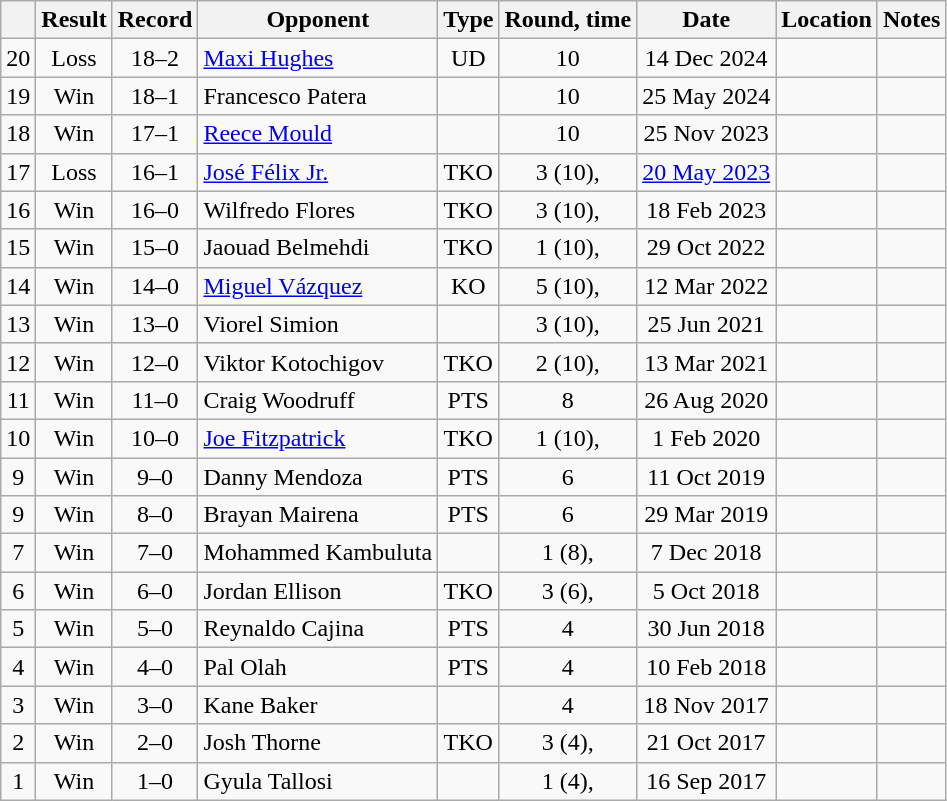<table class="wikitable" style="text-align:center">
<tr>
<th></th>
<th>Result</th>
<th>Record</th>
<th>Opponent</th>
<th>Type</th>
<th>Round, time</th>
<th>Date</th>
<th>Location</th>
<th>Notes</th>
</tr>
<tr>
<td>20</td>
<td>Loss</td>
<td>18–2</td>
<td style="text-align:left;"><a href='#'>Maxi Hughes</a></td>
<td>UD</td>
<td>10</td>
<td>14 Dec 2024</td>
<td style="text-align:left;"></td>
<td></td>
</tr>
<tr>
<td>19</td>
<td>Win</td>
<td>18–1</td>
<td style="text-align:left;">Francesco Patera</td>
<td></td>
<td>10</td>
<td>25 May 2024</td>
<td style="text-align:left;"></td>
<td></td>
</tr>
<tr>
<td>18</td>
<td>Win</td>
<td>17–1</td>
<td style="text-align:left;"><a href='#'>Reece Mould</a></td>
<td></td>
<td>10</td>
<td>25 Nov 2023</td>
<td style="text-align:left;"></td>
<td></td>
</tr>
<tr>
<td>17</td>
<td>Loss</td>
<td>16–1</td>
<td style="text-align:left;"><a href='#'>José Félix Jr.</a></td>
<td>TKO</td>
<td>3 (10), </td>
<td><a href='#'>20 May 2023</a></td>
<td style="text-align:left;"></td>
<td align=left></td>
</tr>
<tr>
<td>16</td>
<td>Win</td>
<td>16–0</td>
<td style="text-align:left;">Wilfredo Flores</td>
<td>TKO</td>
<td>3 (10), </td>
<td>18 Feb 2023</td>
<td style="text-align:left;"></td>
<td align=left></td>
</tr>
<tr>
<td>15</td>
<td>Win</td>
<td>15–0</td>
<td style="text-align:left;">Jaouad Belmehdi</td>
<td>TKO</td>
<td>1 (10), </td>
<td>29 Oct 2022</td>
<td style="text-align:left;"></td>
<td></td>
</tr>
<tr>
<td>14</td>
<td>Win</td>
<td>14–0</td>
<td style="text-align:left;"><a href='#'>Miguel Vázquez</a></td>
<td>KO</td>
<td>5 (10), </td>
<td>12 Mar 2022</td>
<td style="text-align:left;"></td>
<td></td>
</tr>
<tr>
<td>13</td>
<td>Win</td>
<td>13–0</td>
<td align=left>Viorel Simion</td>
<td></td>
<td>3 (10), </td>
<td>25 Jun 2021</td>
<td align=left></td>
<td></td>
</tr>
<tr>
<td>12</td>
<td>Win</td>
<td>12–0</td>
<td align=left>Viktor Kotochigov</td>
<td>TKO</td>
<td>2 (10), </td>
<td>13 Mar 2021</td>
<td align=left></td>
<td align=left></td>
</tr>
<tr>
<td>11</td>
<td>Win</td>
<td>11–0</td>
<td align=left>Craig Woodruff</td>
<td>PTS</td>
<td>8</td>
<td>26 Aug 2020</td>
<td align=left></td>
<td></td>
</tr>
<tr>
<td>10</td>
<td>Win</td>
<td>10–0</td>
<td align=left><a href='#'>Joe Fitzpatrick</a></td>
<td>TKO</td>
<td>1 (10), </td>
<td>1 Feb 2020</td>
<td align=left></td>
<td align=left></td>
</tr>
<tr>
<td>9</td>
<td>Win</td>
<td>9–0</td>
<td align=left>Danny Mendoza</td>
<td>PTS</td>
<td>6</td>
<td>11 Oct 2019</td>
<td align=left></td>
<td></td>
</tr>
<tr>
<td>9</td>
<td>Win</td>
<td>8–0</td>
<td align=left>Brayan Mairena</td>
<td>PTS</td>
<td>6</td>
<td>29 Mar 2019</td>
<td align=left></td>
<td></td>
</tr>
<tr>
<td>7</td>
<td>Win</td>
<td>7–0</td>
<td align=left>Mohammed Kambuluta</td>
<td></td>
<td>1 (8), </td>
<td>7 Dec 2018</td>
<td align=left></td>
<td></td>
</tr>
<tr>
<td>6</td>
<td>Win</td>
<td>6–0</td>
<td align=left>Jordan Ellison</td>
<td>TKO</td>
<td>3 (6), </td>
<td>5 Oct 2018</td>
<td align=left></td>
<td></td>
</tr>
<tr>
<td>5</td>
<td>Win</td>
<td>5–0</td>
<td align=left>Reynaldo Cajina</td>
<td>PTS</td>
<td>4</td>
<td>30 Jun 2018</td>
<td align=left></td>
<td></td>
</tr>
<tr>
<td>4</td>
<td>Win</td>
<td>4–0</td>
<td align=left>Pal Olah</td>
<td>PTS</td>
<td>4</td>
<td>10 Feb 2018</td>
<td align=left></td>
<td></td>
</tr>
<tr>
<td>3</td>
<td>Win</td>
<td>3–0</td>
<td align=left>Kane Baker</td>
<td></td>
<td>4</td>
<td>18 Nov 2017</td>
<td align=left></td>
<td></td>
</tr>
<tr>
<td>2</td>
<td>Win</td>
<td>2–0</td>
<td align=left>Josh Thorne</td>
<td>TKO</td>
<td>3 (4), </td>
<td>21 Oct 2017</td>
<td align=left></td>
<td></td>
</tr>
<tr>
<td>1</td>
<td>Win</td>
<td>1–0</td>
<td align=left>Gyula Tallosi</td>
<td></td>
<td>1 (4), </td>
<td>16 Sep 2017</td>
<td align=left></td>
<td></td>
</tr>
</table>
